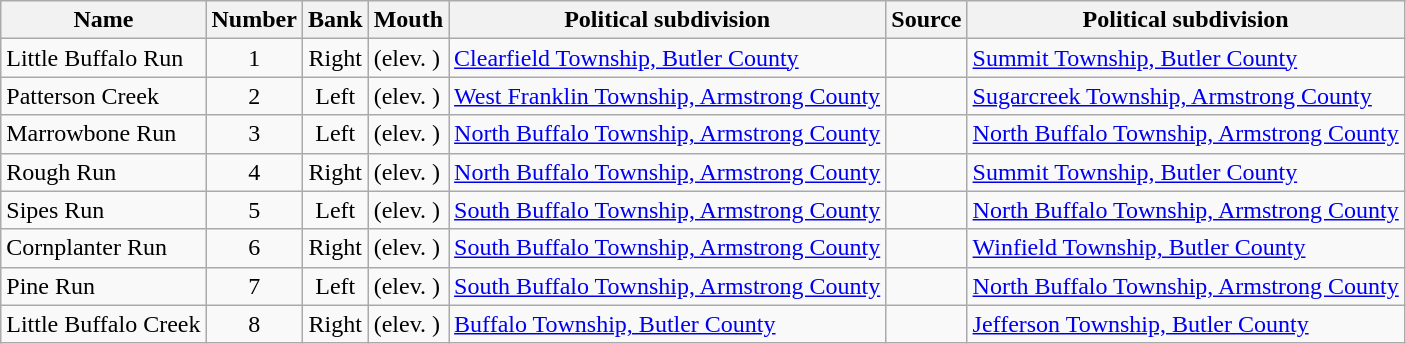<table class="wikitable sortable">
<tr>
<th>Name</th>
<th>Number</th>
<th>Bank</th>
<th>Mouth</th>
<th>Political subdivision</th>
<th>Source</th>
<th>Political subdivision</th>
</tr>
<tr>
<td>Little Buffalo Run</td>
<td style="text-align: center;">1</td>
<td style="text-align: center;">Right</td>
<td> (elev. )</td>
<td><a href='#'>Clearfield Township, Butler County</a></td>
<td></td>
<td><a href='#'>Summit Township, Butler County</a></td>
</tr>
<tr>
<td>Patterson Creek</td>
<td style="text-align: center;">2</td>
<td style="text-align: center;">Left</td>
<td> (elev. )</td>
<td><a href='#'>West Franklin Township, Armstrong County</a></td>
<td></td>
<td><a href='#'>Sugarcreek Township, Armstrong County</a></td>
</tr>
<tr>
<td>Marrowbone Run</td>
<td style="text-align: center;">3</td>
<td style="text-align: center;">Left</td>
<td> (elev. )</td>
<td><a href='#'>North Buffalo Township, Armstrong County</a></td>
<td></td>
<td><a href='#'>North Buffalo Township, Armstrong County</a></td>
</tr>
<tr>
<td>Rough Run</td>
<td style="text-align: center;">4</td>
<td style="text-align: center;">Right</td>
<td> (elev. )</td>
<td><a href='#'>North Buffalo Township, Armstrong County</a></td>
<td></td>
<td><a href='#'>Summit Township, Butler County</a></td>
</tr>
<tr>
<td>Sipes Run</td>
<td style="text-align: center;">5</td>
<td style="text-align: center;">Left</td>
<td> (elev. )</td>
<td><a href='#'>South Buffalo Township, Armstrong County</a></td>
<td></td>
<td><a href='#'>North Buffalo Township, Armstrong County</a></td>
</tr>
<tr>
<td>Cornplanter Run</td>
<td style="text-align: center;">6</td>
<td style="text-align: center;">Right</td>
<td> (elev. )</td>
<td><a href='#'>South Buffalo Township, Armstrong County</a></td>
<td></td>
<td><a href='#'>Winfield Township, Butler County</a></td>
</tr>
<tr>
<td>Pine Run</td>
<td style="text-align: center;">7</td>
<td style="text-align: center;">Left</td>
<td> (elev. )</td>
<td><a href='#'>South Buffalo Township, Armstrong County</a></td>
<td></td>
<td><a href='#'>North Buffalo Township, Armstrong County</a></td>
</tr>
<tr>
<td>Little Buffalo Creek</td>
<td style="text-align: center;">8</td>
<td style="text-align: center;">Right</td>
<td> (elev. )</td>
<td><a href='#'>Buffalo Township, Butler County</a></td>
<td></td>
<td><a href='#'>Jefferson Township, Butler County</a></td>
</tr>
</table>
